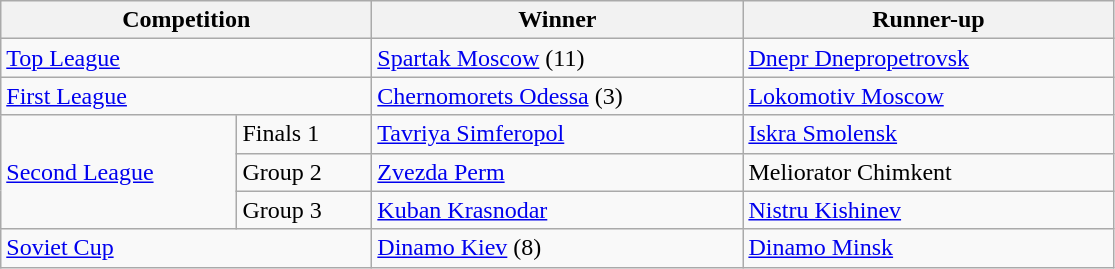<table class="wikitable">
<tr>
<th style="width:15em" colspan=2>Competition</th>
<th style="width:15em">Winner</th>
<th style="width:15em">Runner-up</th>
</tr>
<tr>
<td colspan=2><a href='#'>Top League</a></td>
<td><a href='#'>Spartak Moscow</a> (11)</td>
<td><a href='#'>Dnepr Dnepropetrovsk</a></td>
</tr>
<tr>
<td colspan=2><a href='#'>First League</a></td>
<td><a href='#'>Chernomorets Odessa</a> (3)</td>
<td><a href='#'>Lokomotiv Moscow</a></td>
</tr>
<tr>
<td rowspan=3><a href='#'>Second League</a></td>
<td>Finals 1</td>
<td><a href='#'>Tavriya Simferopol</a></td>
<td><a href='#'>Iskra Smolensk</a></td>
</tr>
<tr>
<td>Group 2</td>
<td><a href='#'>Zvezda Perm</a></td>
<td>Meliorator Chimkent</td>
</tr>
<tr>
<td>Group 3</td>
<td><a href='#'>Kuban Krasnodar</a></td>
<td><a href='#'>Nistru Kishinev</a></td>
</tr>
<tr>
<td colspan=2><a href='#'>Soviet Cup</a></td>
<td><a href='#'>Dinamo Kiev</a> (8)</td>
<td><a href='#'>Dinamo Minsk</a></td>
</tr>
</table>
